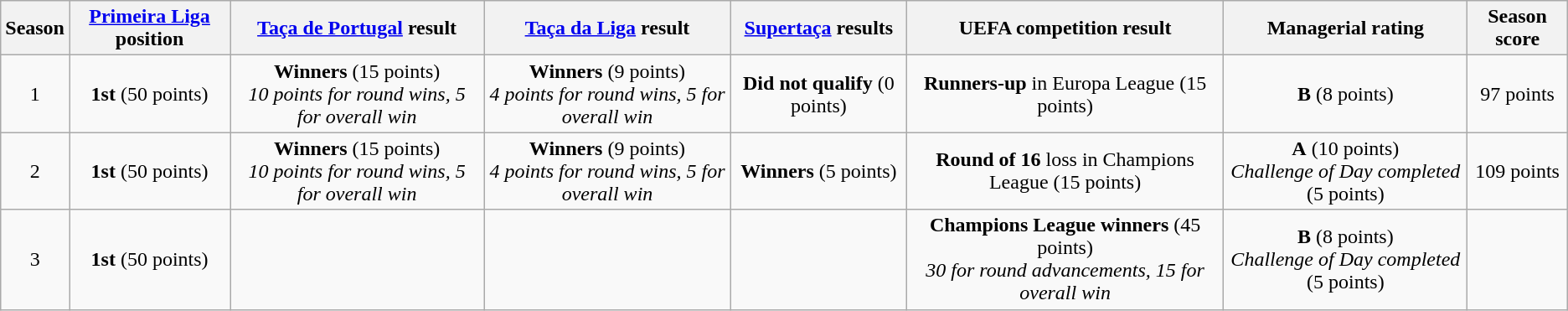<table class="wikitable" style="text-align:center">
<tr>
<th>Season</th>
<th><a href='#'>Primeira Liga</a> position</th>
<th><a href='#'>Taça de Portugal</a> result</th>
<th><a href='#'>Taça da Liga</a> result</th>
<th><a href='#'>Supertaça</a> results</th>
<th>UEFA competition result</th>
<th>Managerial rating</th>
<th>Season score</th>
</tr>
<tr>
<td>1</td>
<td><strong>1st</strong> (50 points)</td>
<td><strong>Winners</strong> (15 points)<br><em>10 points for round wins, 5 for overall win</em></td>
<td><strong>Winners</strong> (9 points)<br><em>4 points for round wins, 5 for overall win</em></td>
<td><strong>Did not qualify</strong> (0 points)</td>
<td><strong>Runners-up</strong> in Europa League (15 points)</td>
<td><strong>B</strong> (8 points)</td>
<td>97 points</td>
</tr>
<tr>
<td>2</td>
<td><strong>1st</strong> (50 points)</td>
<td><strong>Winners</strong> (15 points)<br><em>10 points for round wins, 5 for overall win</em></td>
<td><strong>Winners</strong> (9 points)<br><em>4 points for round wins, 5 for overall win</em></td>
<td><strong>Winners</strong> (5 points)</td>
<td><strong>Round of 16</strong> loss in Champions League (15 points)</td>
<td><strong>A</strong> (10 points)<br><em>Challenge of Day completed</em> (5 points)</td>
<td>109 points</td>
</tr>
<tr>
<td>3</td>
<td><strong>1st</strong> (50 points)</td>
<td></td>
<td></td>
<td></td>
<td><strong>Champions League winners</strong> (45 points)<br><em>30 for round advancements, 15 for overall win</em></td>
<td><strong>B</strong> (8 points)<br><em>Challenge of Day completed</em> (5 points)</td>
</tr>
</table>
